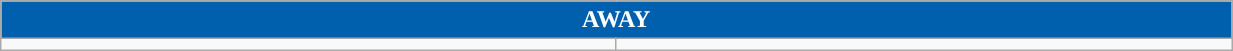<table class="wikitable collapsible collapsed" style="width:65%">
<tr>
<th colspan=6 ! style="color:white; background:#0060ad">AWAY</th>
</tr>
<tr>
<td></td>
<td></td>
</tr>
</table>
